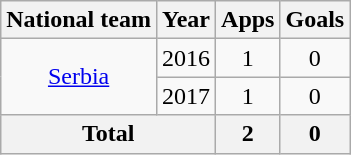<table class="wikitable" style="text-align:center">
<tr>
<th>National team</th>
<th>Year</th>
<th>Apps</th>
<th>Goals</th>
</tr>
<tr>
<td rowspan="2"><a href='#'>Serbia</a></td>
<td>2016</td>
<td>1</td>
<td>0</td>
</tr>
<tr>
<td>2017</td>
<td>1</td>
<td>0</td>
</tr>
<tr>
<th colspan="2">Total</th>
<th>2</th>
<th>0</th>
</tr>
</table>
